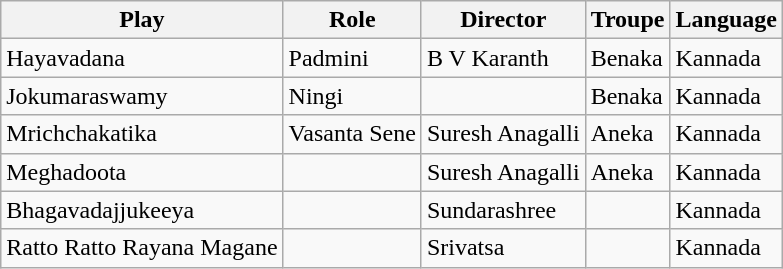<table class="wikitable">
<tr>
<th>Play</th>
<th>Role</th>
<th>Director</th>
<th>Troupe</th>
<th>Language</th>
</tr>
<tr>
<td>Hayavadana</td>
<td>Padmini</td>
<td>B V Karanth</td>
<td>Benaka</td>
<td>Kannada</td>
</tr>
<tr>
<td>Jokumaraswamy</td>
<td>Ningi</td>
<td></td>
<td>Benaka</td>
<td>Kannada</td>
</tr>
<tr>
<td>Mrichchakatika</td>
<td>Vasanta Sene</td>
<td>Suresh Anagalli</td>
<td>Aneka</td>
<td>Kannada</td>
</tr>
<tr>
<td>Meghadoota</td>
<td></td>
<td>Suresh Anagalli</td>
<td>Aneka</td>
<td>Kannada</td>
</tr>
<tr>
<td>Bhagavadajjukeeya</td>
<td></td>
<td>Sundarashree</td>
<td></td>
<td>Kannada</td>
</tr>
<tr>
<td>Ratto Ratto Rayana Magane</td>
<td></td>
<td>Srivatsa</td>
<td></td>
<td>Kannada</td>
</tr>
</table>
